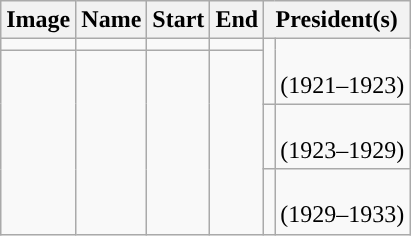<table class="wikitable sortable">
<tr>
<th>Image</th>
<th>Name</th>
<th>Start</th>
<th>End</th>
<th colspan=2>President(s)</th>
</tr>
<tr>
<td></td>
<td></td>
<td></td>
<td></td>
<td rowspan=2 style="background: "></td>
<td rowspan=2><br>(1921–1923)</td>
</tr>
<tr>
<td rowspan=3></td>
<td rowspan=3></td>
<td rowspan=3></td>
<td rowspan=3></td>
</tr>
<tr>
<td style="background: "></td>
<td><br>(1923–1929)</td>
</tr>
<tr>
<td style="background: "></td>
<td><br>(1929–1933)</td>
</tr>
</table>
